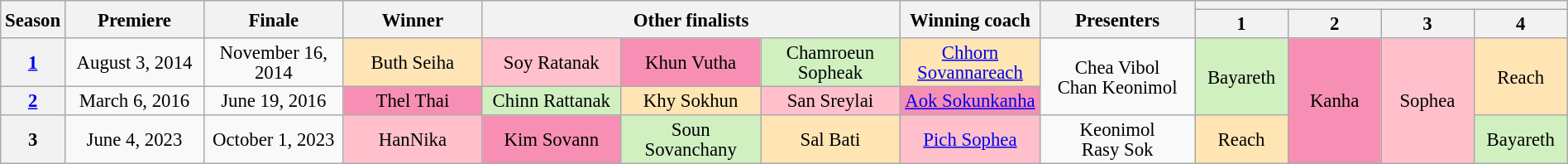<table class="wikitable" style="text-align:center; font-size:95%; line-height:16px;" width="100%">
<tr>
<th rowspan="2" scope="col" width="01%">Season</th>
<th rowspan="2" scope="col" width="09%">Premiere</th>
<th rowspan="2" scope="col" width="09%">Finale</th>
<th rowspan="2" scope="col" width="09%">Winner</th>
<th colspan=3 rowspan="2" scope="col" width="27%">Other finalists</th>
<th rowspan="2" scope="col" width="09%">Winning coach</th>
<th rowspan="2" scope="col" width="10%">Presenters</th>
<th colspan="4" scope="col" width="24%"></th>
</tr>
<tr>
<th width="06%">1</th>
<th width="06%">2</th>
<th width="06%">3</th>
<th width="06%">4</th>
</tr>
<tr>
<th scope="row"><a href='#'>1</a></th>
<td>August 3, 2014</td>
<td>November 16, 2014</td>
<td style="background:#ffe5b5;">Buth Seiha</td>
<td width="9%" style="background:pink;">Soy Ratanak</td>
<td width="9%" style="background:#f78fb4;">Khun Vutha</td>
<td width="9%" style="background:#d0f0c0;">Chamroeun Sopheak</td>
<td style="background:#ffe5b4;"><a href='#'>Chhorn Sovannareach</a></td>
<td rowspan="2">Chea Vibol<br>Chan Keonimol</td>
<td rowspan="2" style="background:#d0f0c0;">Bayareth</td>
<td rowspan="3" style="background:#f78fb4;">Kanha</td>
<td rowspan="3" style="background:pink">Sophea</td>
<td rowspan="2" style="background:#ffe5b4;">Reach</td>
</tr>
<tr>
<th><a href='#'>2</a></th>
<td>March 6, 2016</td>
<td>June 19, 2016</td>
<td style="background:#f78fb4;">Thel Thai</td>
<td style="background:#d0f0c0;">Chinn Rattanak</td>
<td style="background:#ffe5b4;">Khy Sokhun</td>
<td style="background:pink;">San Sreylai</td>
<td style="background:#f78fb4;"><a href='#'>Aok Sokunkanha</a></td>
</tr>
<tr>
<th>3</th>
<td>June 4, 2023</td>
<td>October 1, 2023</td>
<td style="background:pink;"> HanNika</td>
<td style="background:#f78fb4;">Kim Sovann</td>
<td style="background:#d0f0c0;">Soun Sovanchany</td>
<td style="background:#ffe5b4;">Sal Bati</td>
<td style="background:pink;"><a href='#'>Pich Sophea</a></td>
<td>Keonimol<br>Rasy Sok</td>
<td style="background:#ffe5b4;">Reach</td>
<td style="background:#d0f0c0;">Bayareth</td>
</tr>
</table>
